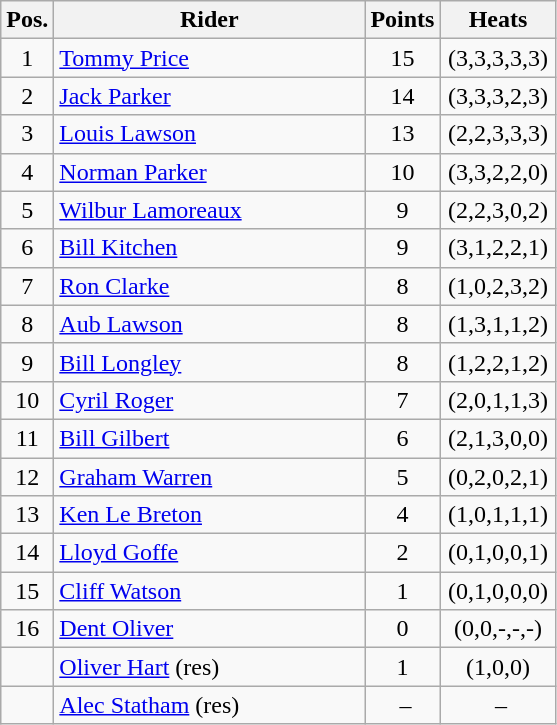<table class=wikitable>
<tr>
<th width=25px>Pos.</th>
<th width=200px>Rider</th>
<th width=40px>Points</th>
<th width=70px>Heats</th>
</tr>
<tr align=center >
<td>1</td>
<td align=left> <a href='#'>Tommy Price</a></td>
<td>15</td>
<td>(3,3,3,3,3)</td>
</tr>
<tr align=center >
<td>2</td>
<td align=left> <a href='#'>Jack Parker</a></td>
<td>14</td>
<td>(3,3,3,2,3)</td>
</tr>
<tr align=center >
<td>3</td>
<td align=left> <a href='#'>Louis Lawson</a></td>
<td>13</td>
<td>(2,2,3,3,3)</td>
</tr>
<tr align=center>
<td>4</td>
<td align=left> <a href='#'>Norman Parker</a></td>
<td>10</td>
<td>(3,3,2,2,0)</td>
</tr>
<tr align=center>
<td>5</td>
<td align=left> <a href='#'>Wilbur Lamoreaux</a></td>
<td>9</td>
<td>(2,2,3,0,2)</td>
</tr>
<tr align=center>
<td>6</td>
<td align=left> <a href='#'>Bill Kitchen</a></td>
<td>9</td>
<td>(3,1,2,2,1)</td>
</tr>
<tr align=center>
<td>7</td>
<td align=left> <a href='#'>Ron Clarke</a></td>
<td>8</td>
<td>(1,0,2,3,2)</td>
</tr>
<tr align=center>
<td>8</td>
<td align=left> <a href='#'>Aub Lawson</a></td>
<td>8</td>
<td>(1,3,1,1,2)</td>
</tr>
<tr align=center>
<td>9</td>
<td align=left> <a href='#'>Bill Longley</a></td>
<td>8</td>
<td>(1,2,2,1,2)</td>
</tr>
<tr align=center>
<td>10</td>
<td align=left> <a href='#'>Cyril Roger</a></td>
<td>7</td>
<td>(2,0,1,1,3)</td>
</tr>
<tr align=center>
<td>11</td>
<td align=left> <a href='#'>Bill Gilbert</a></td>
<td>6</td>
<td>(2,1,3,0,0)</td>
</tr>
<tr align=center>
<td>12</td>
<td align=left> <a href='#'>Graham Warren</a></td>
<td>5</td>
<td>(0,2,0,2,1)</td>
</tr>
<tr align=center>
<td>13</td>
<td align=left> <a href='#'>Ken Le Breton</a></td>
<td>4</td>
<td>(1,0,1,1,1)</td>
</tr>
<tr align=center>
<td>14</td>
<td align=left> <a href='#'>Lloyd Goffe</a></td>
<td>2</td>
<td>(0,1,0,0,1)</td>
</tr>
<tr align=center>
<td>15</td>
<td align=left> <a href='#'>Cliff Watson</a></td>
<td>1</td>
<td>(0,1,0,0,0)</td>
</tr>
<tr align=center>
<td>16</td>
<td align=left> <a href='#'>Dent Oliver</a></td>
<td>0</td>
<td>(0,0,-,-,-)</td>
</tr>
<tr align=center>
<td></td>
<td align=left> <a href='#'>Oliver Hart</a> (res)</td>
<td>1</td>
<td>(1,0,0)</td>
</tr>
<tr align=center>
<td></td>
<td align=left> <a href='#'>Alec Statham</a> (res)</td>
<td> –</td>
<td> –</td>
</tr>
</table>
